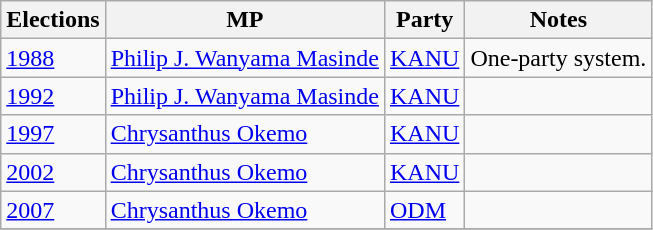<table class="wikitable">
<tr>
<th>Elections</th>
<th>MP </th>
<th>Party</th>
<th>Notes</th>
</tr>
<tr>
<td><a href='#'>1988</a></td>
<td><a href='#'>Philip J. Wanyama Masinde</a></td>
<td><a href='#'>KANU</a></td>
<td>One-party system.</td>
</tr>
<tr>
<td><a href='#'>1992</a></td>
<td><a href='#'>Philip J. Wanyama Masinde</a></td>
<td><a href='#'>KANU</a></td>
<td></td>
</tr>
<tr>
<td><a href='#'>1997</a></td>
<td><a href='#'>Chrysanthus Okemo</a></td>
<td><a href='#'>KANU</a></td>
<td></td>
</tr>
<tr>
<td><a href='#'>2002</a></td>
<td><a href='#'>Chrysanthus Okemo</a></td>
<td><a href='#'>KANU</a></td>
<td></td>
</tr>
<tr>
<td><a href='#'>2007</a></td>
<td><a href='#'>Chrysanthus Okemo</a></td>
<td><a href='#'>ODM</a></td>
<td></td>
</tr>
<tr>
</tr>
</table>
